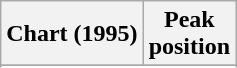<table class="wikitable sortable">
<tr>
<th align="left">Chart (1995)</th>
<th align="center">Peak<br>position</th>
</tr>
<tr>
</tr>
<tr>
</tr>
</table>
